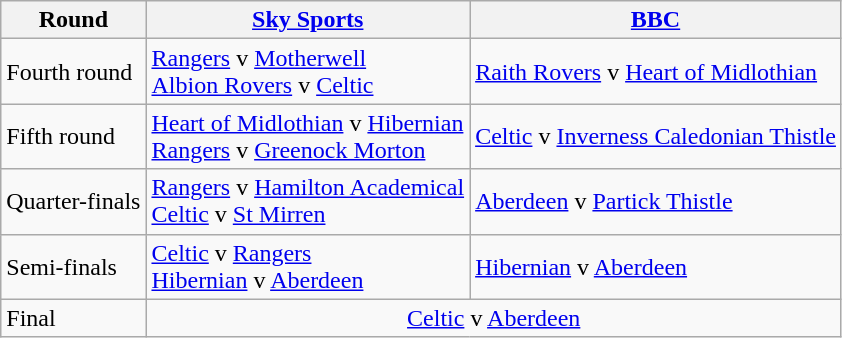<table class="wikitable">
<tr>
<th>Round</th>
<th><a href='#'>Sky Sports</a></th>
<th><a href='#'>BBC</a></th>
</tr>
<tr>
<td>Fourth round</td>
<td><a href='#'>Rangers</a> v <a href='#'>Motherwell</a><br><a href='#'>Albion Rovers</a> v <a href='#'>Celtic</a></td>
<td><a href='#'>Raith Rovers</a> v <a href='#'>Heart of Midlothian</a></td>
</tr>
<tr>
<td>Fifth round</td>
<td><a href='#'>Heart of Midlothian</a> v <a href='#'>Hibernian</a><br><a href='#'>Rangers</a> v <a href='#'>Greenock Morton</a></td>
<td><a href='#'>Celtic</a> v <a href='#'>Inverness Caledonian Thistle</a></td>
</tr>
<tr>
<td>Quarter-finals</td>
<td><a href='#'>Rangers</a> v <a href='#'>Hamilton Academical</a><br><a href='#'>Celtic</a> v <a href='#'>St Mirren</a></td>
<td><a href='#'>Aberdeen</a> v <a href='#'>Partick Thistle</a></td>
</tr>
<tr>
<td>Semi-finals</td>
<td><a href='#'>Celtic</a> v <a href='#'>Rangers</a> <br> <a href='#'>Hibernian</a> v <a href='#'>Aberdeen</a></td>
<td><a href='#'>Hibernian</a> v <a href='#'>Aberdeen</a></td>
</tr>
<tr>
<td>Final</td>
<td colspan="2" style="text-align:center"><a href='#'>Celtic</a> v <a href='#'>Aberdeen</a></td>
</tr>
</table>
